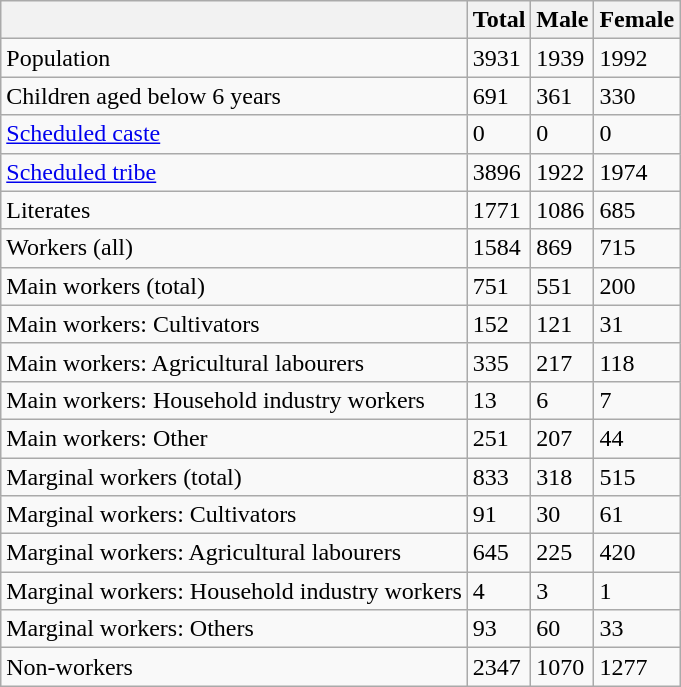<table class="wikitable sortable">
<tr>
<th></th>
<th>Total</th>
<th>Male</th>
<th>Female</th>
</tr>
<tr>
<td>Population</td>
<td>3931</td>
<td>1939</td>
<td>1992</td>
</tr>
<tr>
<td>Children aged below 6 years</td>
<td>691</td>
<td>361</td>
<td>330</td>
</tr>
<tr>
<td><a href='#'>Scheduled caste</a></td>
<td>0</td>
<td>0</td>
<td>0</td>
</tr>
<tr>
<td><a href='#'>Scheduled tribe</a></td>
<td>3896</td>
<td>1922</td>
<td>1974</td>
</tr>
<tr>
<td>Literates</td>
<td>1771</td>
<td>1086</td>
<td>685</td>
</tr>
<tr>
<td>Workers (all)</td>
<td>1584</td>
<td>869</td>
<td>715</td>
</tr>
<tr>
<td>Main workers (total)</td>
<td>751</td>
<td>551</td>
<td>200</td>
</tr>
<tr>
<td>Main workers: Cultivators</td>
<td>152</td>
<td>121</td>
<td>31</td>
</tr>
<tr>
<td>Main workers: Agricultural labourers</td>
<td>335</td>
<td>217</td>
<td>118</td>
</tr>
<tr>
<td>Main workers: Household industry workers</td>
<td>13</td>
<td>6</td>
<td>7</td>
</tr>
<tr>
<td>Main workers: Other</td>
<td>251</td>
<td>207</td>
<td>44</td>
</tr>
<tr>
<td>Marginal workers (total)</td>
<td>833</td>
<td>318</td>
<td>515</td>
</tr>
<tr>
<td>Marginal workers: Cultivators</td>
<td>91</td>
<td>30</td>
<td>61</td>
</tr>
<tr>
<td>Marginal workers: Agricultural labourers</td>
<td>645</td>
<td>225</td>
<td>420</td>
</tr>
<tr>
<td>Marginal workers: Household industry workers</td>
<td>4</td>
<td>3</td>
<td>1</td>
</tr>
<tr>
<td>Marginal workers: Others</td>
<td>93</td>
<td>60</td>
<td>33</td>
</tr>
<tr>
<td>Non-workers</td>
<td>2347</td>
<td>1070</td>
<td>1277</td>
</tr>
</table>
